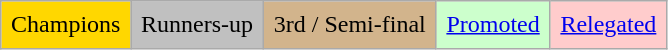<table class="wikitable">
<tr>
<td style="background-color:#FFD700; padding:0.4em;">Champions</td>
<td style="background-color:#C0C0C0; padding:0.4em;">Runners-up</td>
<td style="background-color:#D2B48C; padding:0.4em;">3rd / Semi-final</td>
<td style="background-color:#ccffcc; padding:0.4em;"><a href='#'>Promoted</a></td>
<td style="background-color:#ffcccc; padding:0.4em;"><a href='#'>Relegated</a></td>
</tr>
</table>
